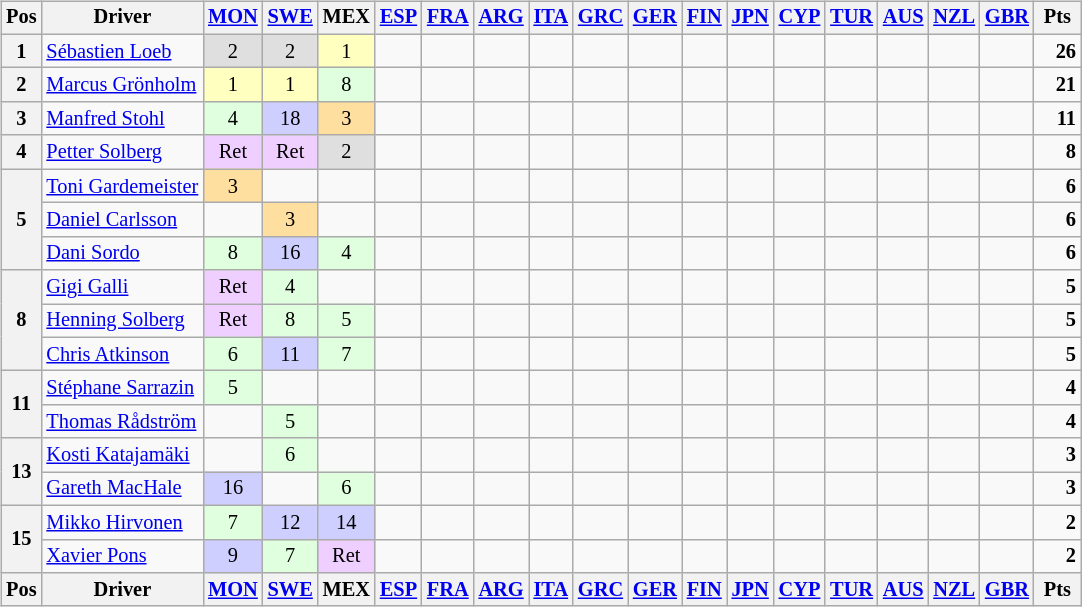<table>
<tr>
<td><br><table class="wikitable" style="font-size: 85%; text-align: center;">
<tr valign="top">
<th valign="middle">Pos</th>
<th valign="middle">Driver</th>
<th><a href='#'>MON</a><br></th>
<th><a href='#'>SWE</a><br></th>
<th>MEX<br></th>
<th><a href='#'>ESP</a><br></th>
<th><a href='#'>FRA</a><br></th>
<th><a href='#'>ARG</a><br></th>
<th><a href='#'>ITA</a><br></th>
<th><a href='#'>GRC</a><br></th>
<th><a href='#'>GER</a><br></th>
<th><a href='#'>FIN</a><br></th>
<th><a href='#'>JPN</a><br></th>
<th><a href='#'>CYP</a><br></th>
<th><a href='#'>TUR</a><br></th>
<th><a href='#'>AUS</a><br></th>
<th><a href='#'>NZL</a><br></th>
<th><a href='#'>GBR</a><br></th>
<th valign="middle"> Pts </th>
</tr>
<tr>
<th>1</th>
<td align=left> <a href='#'>Sébastien Loeb</a></td>
<td style="background:#dfdfdf;">2</td>
<td style="background:#dfdfdf;">2</td>
<td style="background:#ffffbf;">1</td>
<td></td>
<td></td>
<td></td>
<td></td>
<td></td>
<td></td>
<td></td>
<td></td>
<td></td>
<td></td>
<td></td>
<td></td>
<td></td>
<td align="right"><strong>26</strong></td>
</tr>
<tr>
<th>2</th>
<td align=left> <a href='#'>Marcus Grönholm</a></td>
<td style="background:#ffffbf;">1</td>
<td style="background:#ffffbf;">1</td>
<td style="background:#dfffdf;">8</td>
<td></td>
<td></td>
<td></td>
<td></td>
<td></td>
<td></td>
<td></td>
<td></td>
<td></td>
<td></td>
<td></td>
<td></td>
<td></td>
<td align="right"><strong>21</strong></td>
</tr>
<tr>
<th>3</th>
<td align=left> <a href='#'>Manfred Stohl</a></td>
<td style="background:#dfffdf;">4</td>
<td style="background:#cfcfff;">18</td>
<td style="background:#ffdf9f;">3</td>
<td></td>
<td></td>
<td></td>
<td></td>
<td></td>
<td></td>
<td></td>
<td></td>
<td></td>
<td></td>
<td></td>
<td></td>
<td></td>
<td align="right"><strong>11</strong></td>
</tr>
<tr>
<th>4</th>
<td align=left> <a href='#'>Petter Solberg</a></td>
<td style="background:#efcfff;">Ret</td>
<td style="background:#efcfff;">Ret</td>
<td style="background:#dfdfdf;">2</td>
<td></td>
<td></td>
<td></td>
<td></td>
<td></td>
<td></td>
<td></td>
<td></td>
<td></td>
<td></td>
<td></td>
<td></td>
<td></td>
<td align="right"><strong>8</strong></td>
</tr>
<tr>
<th rowspan=3>5</th>
<td align=left> <a href='#'>Toni Gardemeister</a></td>
<td style="background:#ffdf9f;">3</td>
<td></td>
<td></td>
<td></td>
<td></td>
<td></td>
<td></td>
<td></td>
<td></td>
<td></td>
<td></td>
<td></td>
<td></td>
<td></td>
<td></td>
<td></td>
<td align="right"><strong>6</strong></td>
</tr>
<tr>
<td align=left> <a href='#'>Daniel Carlsson</a></td>
<td></td>
<td style="background:#ffdf9f;">3</td>
<td></td>
<td></td>
<td></td>
<td></td>
<td></td>
<td></td>
<td></td>
<td></td>
<td></td>
<td></td>
<td></td>
<td></td>
<td></td>
<td></td>
<td align="right"><strong>6</strong></td>
</tr>
<tr>
<td align=left> <a href='#'>Dani Sordo</a></td>
<td style="background:#dfffdf;">8</td>
<td style="background:#cfcfff;">16</td>
<td style="background:#dfffdf;">4</td>
<td></td>
<td></td>
<td></td>
<td></td>
<td></td>
<td></td>
<td></td>
<td></td>
<td></td>
<td></td>
<td></td>
<td></td>
<td></td>
<td align="right"><strong>6</strong></td>
</tr>
<tr>
<th rowspan=3>8</th>
<td align=left> <a href='#'>Gigi Galli</a></td>
<td style="background:#efcfff;">Ret</td>
<td style="background:#dfffdf;">4</td>
<td></td>
<td></td>
<td></td>
<td></td>
<td></td>
<td></td>
<td></td>
<td></td>
<td></td>
<td></td>
<td></td>
<td></td>
<td></td>
<td></td>
<td align="right"><strong>5</strong></td>
</tr>
<tr>
<td align=left> <a href='#'>Henning Solberg</a></td>
<td style="background:#efcfff;">Ret</td>
<td style="background:#dfffdf;">8</td>
<td style="background:#dfffdf;">5</td>
<td></td>
<td></td>
<td></td>
<td></td>
<td></td>
<td></td>
<td></td>
<td></td>
<td></td>
<td></td>
<td></td>
<td></td>
<td></td>
<td align="right"><strong>5</strong></td>
</tr>
<tr>
<td align=left> <a href='#'>Chris Atkinson</a></td>
<td style="background:#dfffdf;">6</td>
<td style="background:#cfcfff;">11</td>
<td style="background:#dfffdf;">7</td>
<td></td>
<td></td>
<td></td>
<td></td>
<td></td>
<td></td>
<td></td>
<td></td>
<td></td>
<td></td>
<td></td>
<td></td>
<td></td>
<td align="right"><strong>5</strong></td>
</tr>
<tr>
<th rowspan=2>11</th>
<td align=left> <a href='#'>Stéphane Sarrazin</a></td>
<td style="background:#dfffdf;">5</td>
<td></td>
<td></td>
<td></td>
<td></td>
<td></td>
<td></td>
<td></td>
<td></td>
<td></td>
<td></td>
<td></td>
<td></td>
<td></td>
<td></td>
<td></td>
<td align="right"><strong>4</strong></td>
</tr>
<tr>
<td align=left> <a href='#'>Thomas Rådström</a></td>
<td></td>
<td style="background:#dfffdf;">5</td>
<td></td>
<td></td>
<td></td>
<td></td>
<td></td>
<td></td>
<td></td>
<td></td>
<td></td>
<td></td>
<td></td>
<td></td>
<td></td>
<td></td>
<td align="right"><strong>4</strong></td>
</tr>
<tr>
<th rowspan=2>13</th>
<td align=left> <a href='#'>Kosti Katajamäki</a></td>
<td></td>
<td style="background:#dfffdf;">6</td>
<td></td>
<td></td>
<td></td>
<td></td>
<td></td>
<td></td>
<td></td>
<td></td>
<td></td>
<td></td>
<td></td>
<td></td>
<td></td>
<td></td>
<td align="right"><strong>3</strong></td>
</tr>
<tr>
<td align=left> <a href='#'>Gareth MacHale</a></td>
<td style="background:#cfcfff;">16</td>
<td></td>
<td style="background:#dfffdf;">6</td>
<td></td>
<td></td>
<td></td>
<td></td>
<td></td>
<td></td>
<td></td>
<td></td>
<td></td>
<td></td>
<td></td>
<td></td>
<td></td>
<td align="right"><strong>3</strong></td>
</tr>
<tr>
<th rowspan=2>15</th>
<td align=left> <a href='#'>Mikko Hirvonen</a></td>
<td style="background:#dfffdf;">7</td>
<td style="background:#cfcfff;">12</td>
<td style="background:#cfcfff;">14</td>
<td></td>
<td></td>
<td></td>
<td></td>
<td></td>
<td></td>
<td></td>
<td></td>
<td></td>
<td></td>
<td></td>
<td></td>
<td></td>
<td align="right"><strong>2</strong></td>
</tr>
<tr>
<td align=left> <a href='#'>Xavier Pons</a></td>
<td style="background:#cfcfff;">9</td>
<td style="background:#dfffdf;">7</td>
<td style="background:#efcfff;">Ret</td>
<td></td>
<td></td>
<td></td>
<td></td>
<td></td>
<td></td>
<td></td>
<td></td>
<td></td>
<td></td>
<td></td>
<td></td>
<td></td>
<td align="right"><strong>2</strong></td>
</tr>
<tr valign="top">
<th valign="middle">Pos</th>
<th valign="middle">Driver</th>
<th><a href='#'>MON</a><br></th>
<th><a href='#'>SWE</a><br></th>
<th>MEX<br></th>
<th><a href='#'>ESP</a><br></th>
<th><a href='#'>FRA</a><br></th>
<th><a href='#'>ARG</a><br></th>
<th><a href='#'>ITA</a><br></th>
<th><a href='#'>GRC</a><br></th>
<th><a href='#'>GER</a><br></th>
<th><a href='#'>FIN</a><br></th>
<th><a href='#'>JPN</a><br></th>
<th><a href='#'>CYP</a><br></th>
<th><a href='#'>TUR</a><br></th>
<th><a href='#'>AUS</a><br></th>
<th><a href='#'>NZL</a><br></th>
<th><a href='#'>GBR</a><br></th>
<th valign="middle"> Pts </th>
</tr>
</table>
</td>
<td valign="top"><br></td>
</tr>
</table>
